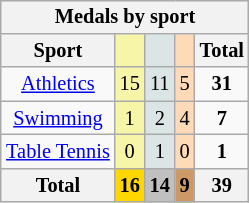<table class="wikitable" style=font-size:85%;float:right;text-align:center>
<tr>
<th colspan=5>Medals by sport</th>
</tr>
<tr>
<th>Sport</th>
<td bgcolor=F7F6A8></td>
<td bgcolor=DCE5E5></td>
<td bgcolor=FFDAB9></td>
<th>Total</th>
</tr>
<tr>
<td><a href='#'>Athletics</a></td>
<td bgcolor=F7F6A8>15</td>
<td bgcolor=DCE5E5>11</td>
<td bgcolor=FFDAB9>5</td>
<td><strong>31</strong></td>
</tr>
<tr>
<td><a href='#'>Swimming</a></td>
<td bgcolor=F7F6A8>1</td>
<td bgcolor=DCE5E5>2</td>
<td bgcolor=FFDAB9>4</td>
<td><strong>7</strong></td>
</tr>
<tr>
<td><a href='#'>Table Tennis</a></td>
<td bgcolor=F7F6A8>0</td>
<td bgcolor=DCE5E5>1</td>
<td bgcolor=FFDAB9>0</td>
<td><strong>1</strong></td>
</tr>
<tr>
<th>Total</th>
<th style=background:gold>16</th>
<th style=background:silver>14</th>
<th style=background:#c96>9</th>
<th>39</th>
</tr>
</table>
